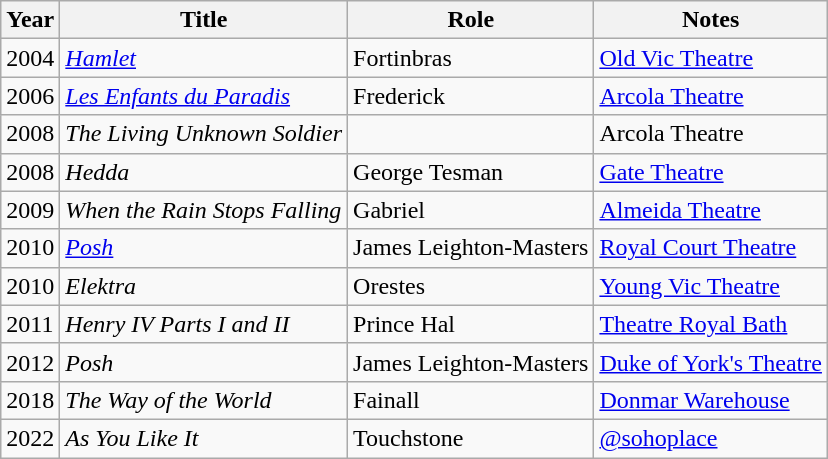<table class="wikitable sortable">
<tr>
<th>Year</th>
<th>Title</th>
<th>Role</th>
<th>Notes</th>
</tr>
<tr>
<td>2004</td>
<td><em><a href='#'>Hamlet</a></em></td>
<td>Fortinbras</td>
<td><a href='#'>Old Vic Theatre</a></td>
</tr>
<tr>
<td>2006</td>
<td><em><a href='#'>Les Enfants du Paradis</a></em></td>
<td>Frederick</td>
<td><a href='#'>Arcola Theatre</a></td>
</tr>
<tr>
<td>2008</td>
<td><em>The Living Unknown Soldier</em></td>
<td></td>
<td>Arcola Theatre</td>
</tr>
<tr>
<td>2008</td>
<td><em>Hedda</em></td>
<td>George Tesman</td>
<td><a href='#'>Gate Theatre</a></td>
</tr>
<tr>
<td>2009</td>
<td><em>When the Rain Stops Falling</em></td>
<td>Gabriel</td>
<td><a href='#'>Almeida Theatre</a></td>
</tr>
<tr>
<td>2010</td>
<td><em><a href='#'>Posh</a></em></td>
<td>James Leighton-Masters</td>
<td><a href='#'>Royal Court Theatre</a></td>
</tr>
<tr>
<td>2010</td>
<td><em>Elektra</em></td>
<td>Orestes</td>
<td><a href='#'>Young Vic Theatre</a></td>
</tr>
<tr>
<td>2011</td>
<td><em>Henry IV Parts I and II</em></td>
<td>Prince Hal</td>
<td><a href='#'>Theatre Royal Bath</a></td>
</tr>
<tr>
<td>2012</td>
<td><em>Posh</em></td>
<td>James Leighton-Masters</td>
<td><a href='#'>Duke of York's Theatre</a></td>
</tr>
<tr>
<td>2018</td>
<td><em>The Way of the World</em></td>
<td>Fainall</td>
<td><a href='#'>Donmar Warehouse</a></td>
</tr>
<tr>
<td>2022</td>
<td><em>As You Like It</em></td>
<td>Touchstone</td>
<td><a href='#'>@sohoplace</a></td>
</tr>
</table>
